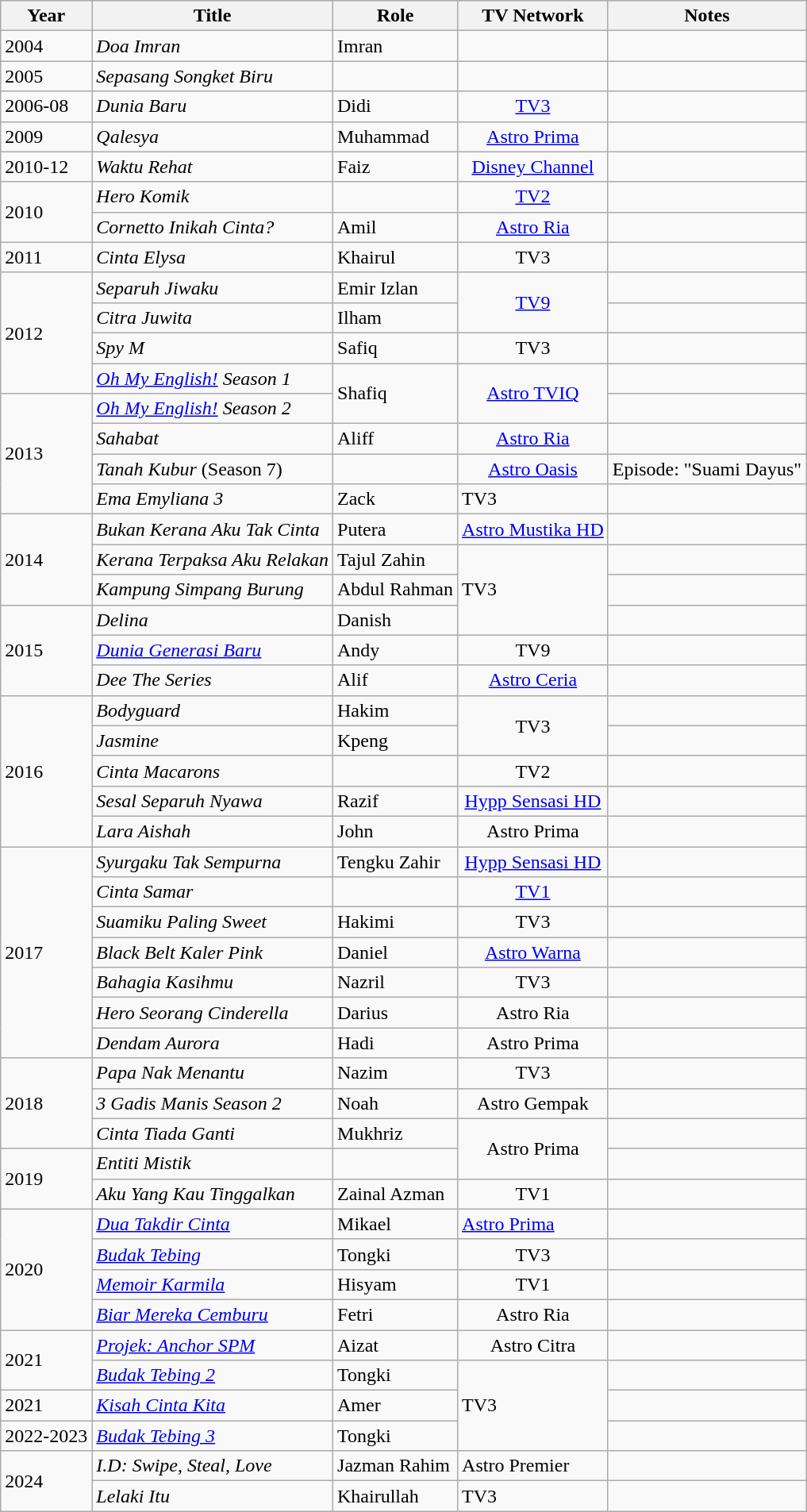<table class="wikitable">
<tr>
<th>Year</th>
<th>Title</th>
<th>Role</th>
<th>TV Network</th>
<th>Notes</th>
</tr>
<tr>
<td>2004</td>
<td><em>Doa Imran</em></td>
<td>Imran</td>
<td></td>
<td></td>
</tr>
<tr>
<td>2005</td>
<td><em>Sepasang Songket Biru</em></td>
<td></td>
<td></td>
<td></td>
</tr>
<tr>
<td>2006-08</td>
<td><em>Dunia Baru</em></td>
<td>Didi</td>
<td style="text-align:center;"><a href='#'>TV3</a></td>
<td></td>
</tr>
<tr>
<td>2009</td>
<td><em>Qalesya</em></td>
<td>Muhammad</td>
<td style="text-align:center;"><a href='#'>Astro Prima</a></td>
<td></td>
</tr>
<tr>
<td>2010-12</td>
<td><em>Waktu Rehat</em></td>
<td>Faiz</td>
<td style="text-align:center;"><a href='#'>Disney Channel</a></td>
<td></td>
</tr>
<tr>
<td rowspan="2">2010</td>
<td><em>Hero Komik</em></td>
<td></td>
<td style="text-align:center;"><a href='#'>TV2</a></td>
<td></td>
</tr>
<tr>
<td><em>Cornetto Inikah Cinta?</em></td>
<td>Amil</td>
<td style="text-align:center;"><a href='#'>Astro Ria</a></td>
<td></td>
</tr>
<tr>
<td>2011</td>
<td><em>Cinta Elysa</em></td>
<td>Khairul</td>
<td style="text-align:center;">TV3</td>
<td></td>
</tr>
<tr>
<td rowspan="4">2012</td>
<td><em>Separuh Jiwaku</em></td>
<td>Emir Izlan</td>
<td rowspan="2" style="text-align:center;"><a href='#'>TV9</a></td>
<td></td>
</tr>
<tr>
<td><em>Citra Juwita</em></td>
<td>Ilham</td>
<td></td>
</tr>
<tr>
<td><em>Spy M</em></td>
<td>Safiq</td>
<td style="text-align:center;">TV3</td>
<td></td>
</tr>
<tr>
<td><em><a href='#'>Oh My English!</a> Season 1</em></td>
<td rowspan="2">Shafiq</td>
<td rowspan="2" style="text-align:center;"><a href='#'>Astro TVIQ</a></td>
<td></td>
</tr>
<tr>
<td rowspan="4">2013</td>
<td><em><a href='#'>Oh My English!</a> Season 2</em></td>
<td></td>
</tr>
<tr>
<td><em>Sahabat</em></td>
<td>Aliff</td>
<td style="text-align:center;"><a href='#'>Astro Ria</a></td>
<td></td>
</tr>
<tr>
<td><em>Tanah Kubur</em> (Season 7)</td>
<td></td>
<td style="text-align:center;"><a href='#'>Astro Oasis</a></td>
<td>Episode: "Suami Dayus"</td>
</tr>
<tr>
<td><em>Ema Emyliana 3</em></td>
<td>Zack</td>
<td>TV3</td>
<td></td>
</tr>
<tr>
<td rowspan="3">2014</td>
<td><em>Bukan Kerana Aku Tak Cinta</em></td>
<td>Putera</td>
<td style="text-align:center;"><a href='#'>Astro Mustika HD</a></td>
<td></td>
</tr>
<tr>
<td><em>Kerana Terpaksa Aku Relakan</em></td>
<td>Tajul Zahin</td>
<td rowspan="3">TV3</td>
<td></td>
</tr>
<tr>
<td><em>Kampung Simpang Burung</em></td>
<td>Abdul Rahman</td>
<td></td>
</tr>
<tr>
<td rowspan="3">2015</td>
<td><em>Delina</em></td>
<td>Danish</td>
<td></td>
</tr>
<tr>
<td><em><a href='#'>Dunia Generasi Baru</a></em></td>
<td>Andy</td>
<td style="text-align:center;">TV9</td>
<td></td>
</tr>
<tr>
<td><em>Dee The Series</em></td>
<td>Alif</td>
<td style="text-align:center;"><a href='#'>Astro Ceria</a></td>
<td></td>
</tr>
<tr>
<td rowspan="5">2016</td>
<td><em>Bodyguard</em></td>
<td>Hakim</td>
<td rowspan="2" style="text-align:center;">TV3</td>
<td></td>
</tr>
<tr>
<td><em>Jasmine</em></td>
<td>Kpeng</td>
<td></td>
</tr>
<tr>
<td><em>Cinta Macarons</em></td>
<td></td>
<td style="text-align:center;">TV2</td>
<td></td>
</tr>
<tr>
<td><em>Sesal Separuh Nyawa </em></td>
<td>Razif</td>
<td style="text-align:center;"><a href='#'>Hypp Sensasi HD</a></td>
<td></td>
</tr>
<tr>
<td><em>Lara Aishah</em></td>
<td>John</td>
<td style="text-align:center;">Astro Prima</td>
<td></td>
</tr>
<tr>
<td rowspan="7">2017</td>
<td><em>Syurgaku Tak Sempurna</em></td>
<td>Tengku Zahir</td>
<td style="text-align:center;"><a href='#'>Hypp Sensasi HD</a></td>
<td></td>
</tr>
<tr>
<td><em>Cinta Samar</em></td>
<td></td>
<td style="text-align:center;"><a href='#'>TV1</a></td>
<td></td>
</tr>
<tr>
<td><em>Suamiku Paling Sweet</em></td>
<td>Hakimi</td>
<td style="text-align:center;">TV3</td>
<td></td>
</tr>
<tr>
<td><em>Black Belt Kaler Pink</em></td>
<td>Daniel</td>
<td style="text-align:center;"><a href='#'>Astro Warna</a></td>
<td></td>
</tr>
<tr>
<td><em>Bahagia Kasihmu</em></td>
<td>Nazril</td>
<td style="text-align:center;">TV3</td>
<td></td>
</tr>
<tr>
<td><em>Hero Seorang Cinderella</em></td>
<td>Darius</td>
<td style="text-align:center;">Astro Ria</td>
<td></td>
</tr>
<tr>
<td><em>Dendam Aurora</em></td>
<td>Hadi</td>
<td style="text-align:center;">Astro Prima</td>
<td></td>
</tr>
<tr>
<td rowspan="3">2018</td>
<td><em>Papa Nak Menantu</em></td>
<td>Nazim</td>
<td style="text-align:center;">TV3</td>
<td></td>
</tr>
<tr>
<td><em>3 Gadis Manis Season 2</em></td>
<td>Noah</td>
<td style="text-align:center;">Astro Gempak</td>
<td></td>
</tr>
<tr>
<td><em>Cinta Tiada Ganti</em></td>
<td>Mukhriz</td>
<td rowspan="2" style="text-align:center;">Astro Prima</td>
<td></td>
</tr>
<tr>
<td rowspan="2">2019</td>
<td><em>Entiti Mistik</em></td>
<td></td>
<td></td>
</tr>
<tr>
<td><em>Aku Yang Kau Tinggalkan</em></td>
<td>Zainal Azman</td>
<td style="text-align:center;">TV1</td>
<td></td>
</tr>
<tr>
<td rowspan="4">2020</td>
<td><em><a href='#'>Dua Takdir Cinta</a></em></td>
<td>Mikael</td>
<td><a href='#'>Astro Prima</a></td>
<td></td>
</tr>
<tr>
<td><em><a href='#'>Budak Tebing</a></em></td>
<td>Tongki</td>
<td style="text-align:center;">TV3</td>
<td></td>
</tr>
<tr>
<td><em><a href='#'>Memoir Karmila</a></em></td>
<td>Hisyam</td>
<td style="text-align:center;">TV1</td>
<td></td>
</tr>
<tr>
<td><em><a href='#'>Biar Mereka Cemburu</a></em></td>
<td>Fetri</td>
<td style="text-align:center;">Astro Ria</td>
<td></td>
</tr>
<tr>
<td rowspan="2">2021</td>
<td><em><a href='#'>Projek: Anchor SPM</a></em></td>
<td>Aizat</td>
<td style="text-align:center;">Astro Citra</td>
<td></td>
</tr>
<tr>
<td><em><a href='#'>Budak Tebing 2</a></em></td>
<td>Tongki</td>
<td rowspan="3">TV3</td>
<td></td>
</tr>
<tr>
<td>2021</td>
<td><em><a href='#'>Kisah Cinta Kita</a></em></td>
<td>Amer</td>
<td></td>
</tr>
<tr>
<td>2022-2023</td>
<td><em><a href='#'>Budak Tebing 3</a></em></td>
<td>Tongki</td>
<td></td>
</tr>
<tr>
<td rowspan="2">2024</td>
<td><em>I.D: Swipe, Steal, Love</em></td>
<td>Jazman Rahim</td>
<td>Astro Premier</td>
<td></td>
</tr>
<tr>
<td><em>Lelaki Itu</em></td>
<td>Khairullah</td>
<td>TV3</td>
<td></td>
</tr>
</table>
